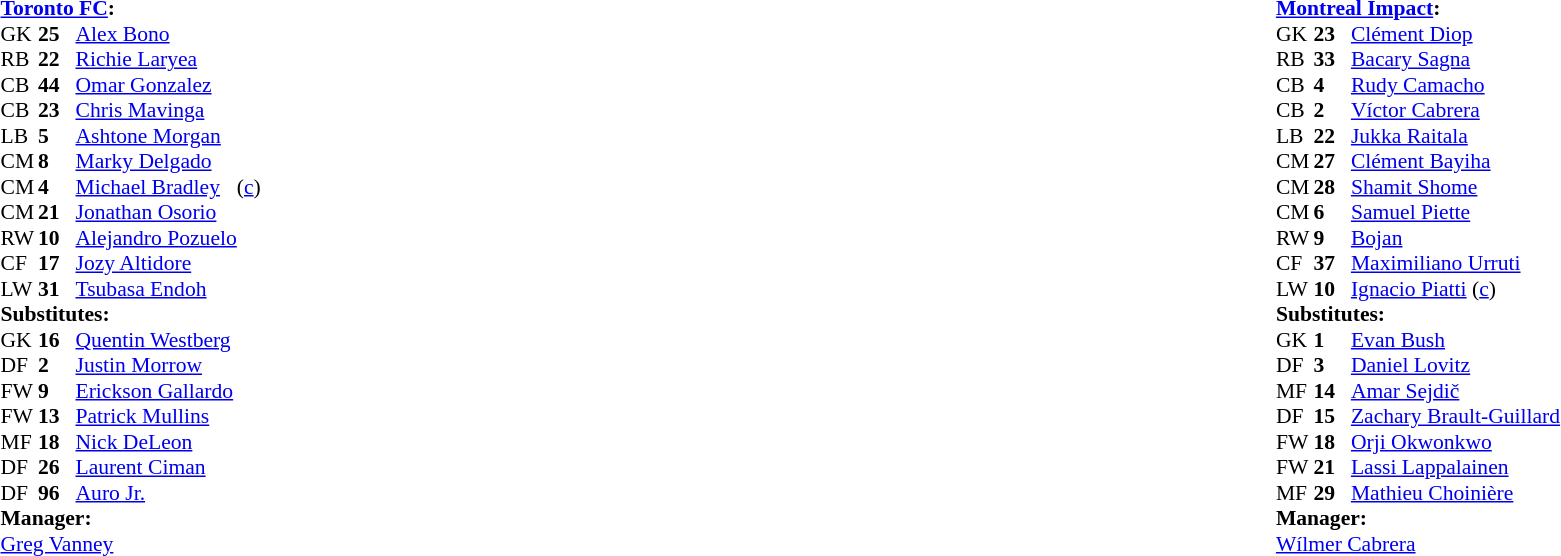<table style="width:100%;">
<tr>
<td style="vertical-align:top; width:40%;"><br><table style="font-size: 90%" cellspacing="0" cellpadding="0">
<tr>
<td colspan="4"><strong><a href='#'>Toronto FC</a>:</strong></td>
</tr>
<tr>
<th width=25></th>
<th width=25></th>
</tr>
<tr>
<td>GK</td>
<td><strong>25</strong></td>
<td> <a href='#'>Alex Bono</a></td>
</tr>
<tr>
<td>RB</td>
<td><strong>22</strong></td>
<td> <a href='#'>Richie Laryea</a></td>
<td></td>
<td></td>
</tr>
<tr>
<td>CB</td>
<td><strong>44</strong></td>
<td> <a href='#'>Omar Gonzalez</a></td>
</tr>
<tr>
<td>CB</td>
<td><strong>23</strong></td>
<td> <a href='#'>Chris Mavinga</a></td>
<td></td>
</tr>
<tr>
<td>LB</td>
<td><strong>5</strong></td>
<td> <a href='#'>Ashtone Morgan</a></td>
<td></td>
<td></td>
</tr>
<tr>
<td>CM</td>
<td><strong>8</strong></td>
<td> <a href='#'>Marky Delgado</a></td>
</tr>
<tr>
<td>CM</td>
<td><strong>4</strong></td>
<td> <a href='#'>Michael Bradley</a></td>
<td> (<a href='#'>c</a>)</td>
</tr>
<tr>
<td>CM</td>
<td><strong>21</strong></td>
<td> <a href='#'>Jonathan Osorio</a></td>
</tr>
<tr>
<td>RW</td>
<td><strong>10</strong></td>
<td> <a href='#'>Alejandro Pozuelo</a></td>
</tr>
<tr>
<td>CF</td>
<td><strong>17</strong></td>
<td> <a href='#'>Jozy Altidore</a></td>
</tr>
<tr>
<td>LW</td>
<td><strong>31</strong></td>
<td> <a href='#'>Tsubasa Endoh</a></td>
<td></td>
<td></td>
</tr>
<tr>
<td colspan="3"><strong>Substitutes:</strong></td>
</tr>
<tr>
<td>GK</td>
<td><strong>16</strong></td>
<td> <a href='#'>Quentin Westberg</a></td>
</tr>
<tr>
<td>DF</td>
<td><strong>2</strong></td>
<td> <a href='#'>Justin Morrow</a></td>
<td></td>
<td></td>
</tr>
<tr>
<td>FW</td>
<td><strong>9</strong></td>
<td> <a href='#'>Erickson Gallardo</a></td>
</tr>
<tr>
<td>FW</td>
<td><strong>13</strong></td>
<td> <a href='#'>Patrick Mullins</a></td>
<td></td>
<td></td>
</tr>
<tr>
<td>MF</td>
<td><strong>18</strong></td>
<td> <a href='#'>Nick DeLeon</a></td>
</tr>
<tr>
<td>DF</td>
<td><strong>26</strong></td>
<td> <a href='#'>Laurent Ciman</a></td>
</tr>
<tr>
<td>DF</td>
<td><strong>96</strong></td>
<td> <a href='#'>Auro Jr.</a></td>
<td></td>
<td></td>
</tr>
<tr>
<td colspan=3><strong>Manager:</strong><br> <a href='#'>Greg Vanney</a></td>
</tr>
<tr>
<td colspan=4></td>
</tr>
</table>
</td>
<td valign="top"></td>
<td style="vertical-align:top; width:50%;"><br><table cellspacing="0" cellpadding="0" style="font-size:90%; margin:auto;">
<tr>
<td colspan="4"><strong><a href='#'>Montreal Impact</a>:</strong></td>
</tr>
<tr>
<th width=25></th>
<th width=25></th>
</tr>
<tr>
<td>GK</td>
<td><strong>23</strong></td>
<td> <a href='#'>Clément Diop</a></td>
</tr>
<tr>
<td>RB</td>
<td><strong>33</strong></td>
<td> <a href='#'>Bacary Sagna</a></td>
</tr>
<tr>
<td>CB</td>
<td><strong>4</strong></td>
<td> <a href='#'>Rudy Camacho</a></td>
</tr>
<tr>
<td>CB</td>
<td><strong>2</strong></td>
<td> <a href='#'>Víctor Cabrera</a></td>
</tr>
<tr>
<td>LB</td>
<td><strong>22</strong></td>
<td> <a href='#'>Jukka Raitala</a></td>
<td></td>
<td></td>
</tr>
<tr>
<td>CM</td>
<td><strong>27</strong></td>
<td> <a href='#'>Clément Bayiha</a></td>
</tr>
<tr>
<td>CM</td>
<td><strong>28</strong></td>
<td> <a href='#'>Shamit Shome</a></td>
</tr>
<tr>
<td>CM</td>
<td><strong>6</strong></td>
<td> <a href='#'>Samuel Piette</a></td>
</tr>
<tr>
<td>RW</td>
<td><strong>9</strong></td>
<td> <a href='#'>Bojan</a></td>
</tr>
<tr>
<td>CF</td>
<td><strong>37</strong></td>
<td> <a href='#'>Maximiliano Urruti</a></td>
<td></td>
<td></td>
</tr>
<tr>
<td>LW</td>
<td><strong>10</strong></td>
<td> <a href='#'>Ignacio Piatti</a> (<a href='#'>c</a>)</td>
</tr>
<tr>
<td colspan="3"><strong>Substitutes:</strong></td>
</tr>
<tr>
<td>GK</td>
<td><strong>1</strong></td>
<td> <a href='#'>Evan Bush</a></td>
</tr>
<tr>
<td>DF</td>
<td><strong>3</strong></td>
<td> <a href='#'>Daniel Lovitz</a></td>
<td></td>
<td></td>
</tr>
<tr>
<td>MF</td>
<td><strong>14</strong></td>
<td> <a href='#'>Amar Sejdič</a></td>
</tr>
<tr>
<td>DF</td>
<td><strong>15</strong></td>
<td> <a href='#'>Zachary Brault-Guillard</a></td>
</tr>
<tr>
<td>FW</td>
<td><strong>18</strong></td>
<td> <a href='#'>Orji Okwonkwo</a></td>
</tr>
<tr>
<td>FW</td>
<td><strong>21</strong></td>
<td> <a href='#'>Lassi Lappalainen</a></td>
<td></td>
<td></td>
</tr>
<tr>
<td>MF</td>
<td><strong>29</strong></td>
<td> <a href='#'>Mathieu Choinière</a></td>
</tr>
<tr>
<td colspan=3><strong>Manager:</strong><br> <a href='#'>Wílmer Cabrera</a></td>
</tr>
<tr>
<td colspan=4></td>
</tr>
</table>
</td>
</tr>
</table>
